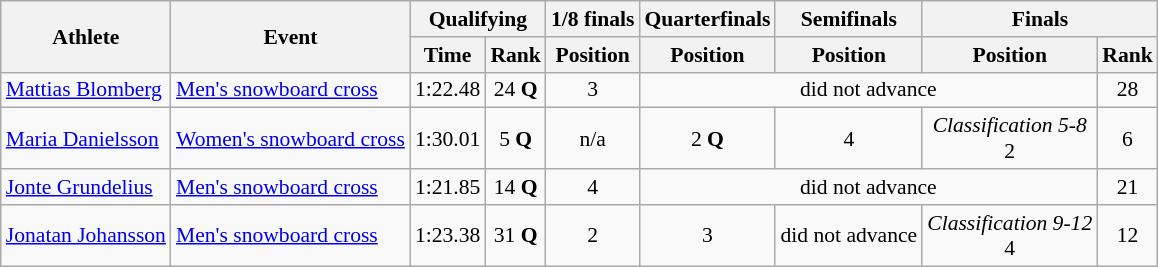<table class="wikitable" style="font-size:90%">
<tr>
<th rowspan="2">Athlete</th>
<th rowspan="2">Event</th>
<th colspan="2">Qualifying</th>
<th>1/8 finals</th>
<th>Quarterfinals</th>
<th>Semifinals</th>
<th colspan=2>Finals</th>
</tr>
<tr>
<th>Time</th>
<th>Rank</th>
<th>Position</th>
<th>Position</th>
<th>Position</th>
<th>Position</th>
<th>Rank</th>
</tr>
<tr>
<td><a href='#'>Mattias Blomberg</a></td>
<td><a href='#'>Men's snowboard cross</a></td>
<td align="center">1:22.48</td>
<td align="center">24 <strong>Q</strong></td>
<td align="center">3</td>
<td colspan=3 align="center">did not advance</td>
<td align="center">28</td>
</tr>
<tr>
<td><a href='#'>Maria Danielsson</a></td>
<td><a href='#'>Women's snowboard cross</a></td>
<td align="center">1:30.01</td>
<td align="center">5 <strong>Q</strong></td>
<td align="center">n/a</td>
<td align="center">2 <strong>Q</strong></td>
<td align="center">4</td>
<td align="center"><em>Classification 5-8</em><br>2</td>
<td align="center">6</td>
</tr>
<tr>
<td><a href='#'>Jonte Grundelius</a></td>
<td><a href='#'>Men's snowboard cross</a></td>
<td align="center">1:21.85</td>
<td align="center">14 <strong>Q</strong></td>
<td align="center">4</td>
<td colspan=3 align="center">did not advance</td>
<td align="center">21</td>
</tr>
<tr>
<td><a href='#'>Jonatan Johansson</a></td>
<td><a href='#'>Men's snowboard cross</a></td>
<td align="center">1:23.38</td>
<td align="center">31 <strong>Q</strong></td>
<td align="center">2</td>
<td align="center">3</td>
<td align="center">did not advance</td>
<td align="center"><em>Classification 9-12</em><br>4</td>
<td align="center">12</td>
</tr>
</table>
